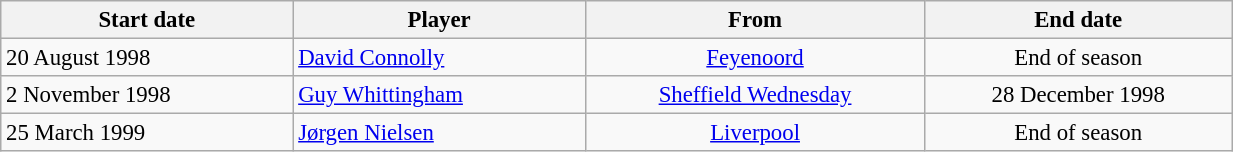<table class="wikitable" style="text-align:center; font-size:95%;width:65%; text-align:left">
<tr>
<th><strong>Start date</strong></th>
<th><strong>Player</strong></th>
<th><strong>From</strong></th>
<th><strong>End date</strong></th>
</tr>
<tr --->
<td>20 August 1998</td>
<td> <a href='#'>David Connolly</a></td>
<td align="center"> <a href='#'>Feyenoord</a></td>
<td align="center">End of season</td>
</tr>
<tr --->
<td>2 November 1998</td>
<td> <a href='#'>Guy Whittingham</a></td>
<td align="center"><a href='#'>Sheffield Wednesday</a></td>
<td align="center">28 December 1998</td>
</tr>
<tr --->
<td>25 March 1999</td>
<td> <a href='#'>Jørgen Nielsen</a></td>
<td align="center"><a href='#'>Liverpool</a></td>
<td align="center">End of season</td>
</tr>
</table>
